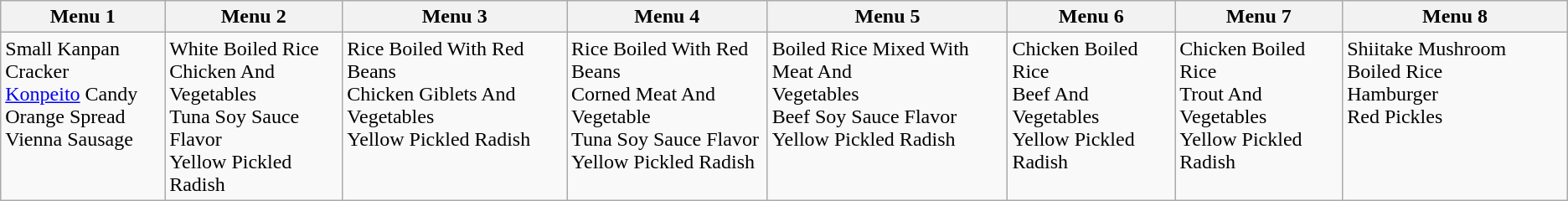<table class="wikitable collapsible collapsed" style="min-width:400px">
<tr>
<th>Menu 1</th>
<th>Menu 2</th>
<th>Menu 3</th>
<th>Menu 4</th>
<th>Menu 5</th>
<th>Menu 6</th>
<th>Menu 7</th>
<th>Menu 8</th>
</tr>
<tr style="vertical-align: top;">
<td>Small Kanpan Cracker<br><a href='#'>Konpeito</a> Candy<br>Orange Spread<br>Vienna Sausage</td>
<td>White Boiled Rice<br>Chicken And Vegetables<br>Tuna Soy Sauce Flavor<br>Yellow Pickled Radish</td>
<td>Rice Boiled With Red Beans<br>Chicken Giblets And Vegetables<br>Yellow Pickled Radish</td>
<td>Rice Boiled With Red Beans<br>Corned Meat And Vegetable<br>Tuna Soy Sauce Flavor<br>Yellow Pickled Radish</td>
<td>Boiled Rice Mixed With Meat And<br>Vegetables<br>Beef Soy Sauce Flavor<br>Yellow Pickled Radish</td>
<td>Chicken Boiled Rice<br>Beef And Vegetables<br>Yellow Pickled Radish</td>
<td>Chicken Boiled Rice<br>Trout And Vegetables<br>Yellow Pickled Radish</td>
<td>Shiitake Mushroom Boiled Rice<br>Hamburger<br>Red Pickles</td>
</tr>
</table>
